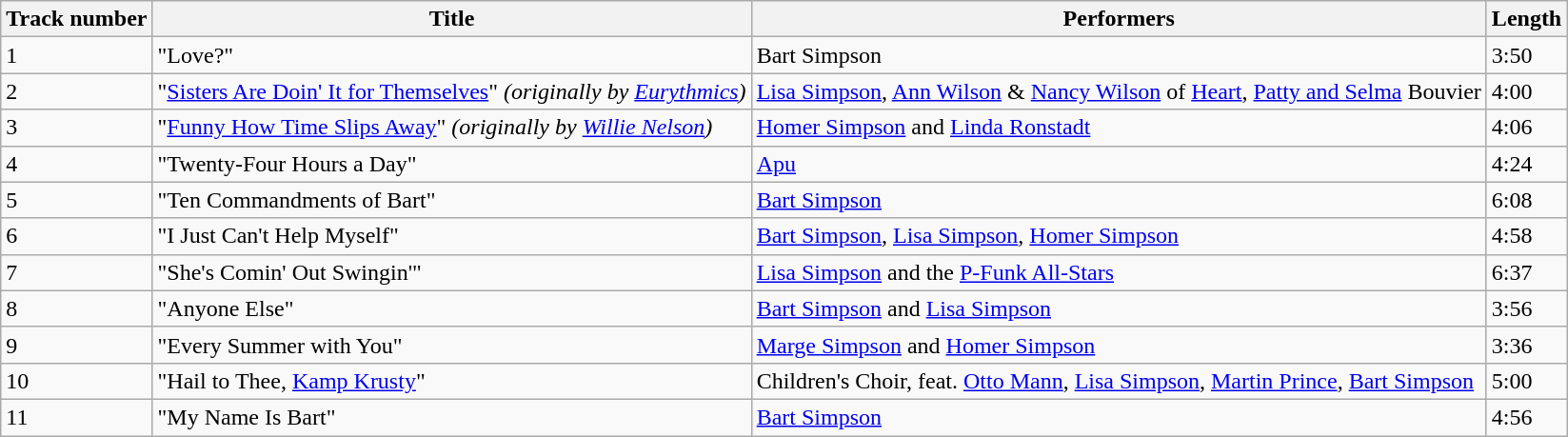<table class="wikitable">
<tr>
<th scope="col">Track number</th>
<th scope="col">Title</th>
<th scope="col">Performers</th>
<th scope="col">Length</th>
</tr>
<tr>
<td>1</td>
<td>"Love?"</td>
<td>Bart Simpson</td>
<td>3:50</td>
</tr>
<tr>
<td>2</td>
<td>"<a href='#'>Sisters Are Doin' It for Themselves</a>" <em>(originally by <a href='#'>Eurythmics</a>)</em></td>
<td><a href='#'>Lisa Simpson</a>, <a href='#'>Ann Wilson</a> & <a href='#'>Nancy Wilson</a> of <a href='#'>Heart</a>, <a href='#'>Patty and Selma</a> Bouvier</td>
<td>4:00</td>
</tr>
<tr>
<td>3</td>
<td>"<a href='#'>Funny How Time Slips Away</a>" <em>(originally by <a href='#'>Willie Nelson</a>)</em></td>
<td><a href='#'>Homer Simpson</a> and <a href='#'>Linda Ronstadt</a></td>
<td>4:06</td>
</tr>
<tr>
<td>4</td>
<td>"Twenty-Four Hours a Day"</td>
<td><a href='#'>Apu</a></td>
<td>4:24</td>
</tr>
<tr>
<td>5</td>
<td>"Ten Commandments of Bart"</td>
<td><a href='#'>Bart Simpson</a></td>
<td>6:08</td>
</tr>
<tr>
<td>6</td>
<td>"I Just Can't Help Myself"</td>
<td><a href='#'>Bart Simpson</a>, <a href='#'>Lisa Simpson</a>, <a href='#'>Homer Simpson</a></td>
<td>4:58</td>
</tr>
<tr>
<td>7</td>
<td>"She's Comin' Out Swingin'"</td>
<td><a href='#'>Lisa Simpson</a> and the <a href='#'>P-Funk All-Stars</a></td>
<td>6:37</td>
</tr>
<tr>
<td>8</td>
<td>"Anyone Else"</td>
<td><a href='#'>Bart Simpson</a> and <a href='#'>Lisa Simpson</a></td>
<td>3:56</td>
</tr>
<tr>
<td>9</td>
<td>"Every Summer with You"</td>
<td><a href='#'>Marge Simpson</a> and <a href='#'>Homer Simpson</a></td>
<td>3:36</td>
</tr>
<tr>
<td>10</td>
<td>"Hail to Thee, <a href='#'>Kamp Krusty</a>"</td>
<td>Children's Choir, feat. <a href='#'>Otto Mann</a>, <a href='#'>Lisa Simpson</a>, <a href='#'>Martin Prince</a>, <a href='#'>Bart Simpson</a></td>
<td>5:00</td>
</tr>
<tr>
<td>11</td>
<td>"My Name Is Bart"</td>
<td><a href='#'>Bart Simpson</a></td>
<td>4:56</td>
</tr>
</table>
